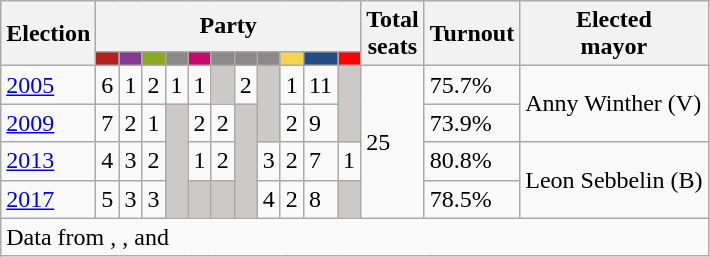<table class="wikitable">
<tr>
<th rowspan="2">Election</th>
<th colspan="11">Party</th>
<th rowspan="2">Total<br>seats</th>
<th rowspan="2">Turnout</th>
<th rowspan="2">Elected<br>mayor</th>
</tr>
<tr>
<td style="background:#B5211D;"><strong><a href='#'></a></strong></td>
<td style="background:#843A93;"><strong><a href='#'></a></strong></td>
<td style="background:#89A920;"><strong><a href='#'></a></strong></td>
<td style="background:#8B8989;"><strong></strong></td>
<td style="background:#C9096C;"><strong><a href='#'></a></strong></td>
<td style="background:#8B8989;"><strong></strong></td>
<td style="background:#8B8989;"><strong></strong></td>
<td style="background:#8B8989;"><strong></strong></td>
<td style="background:#F4D44D;"><strong><a href='#'></a></strong></td>
<td style="background:#254C85;"><strong><a href='#'></a></strong></td>
<td style="background:#FF0000;"><strong><a href='#'></a></strong></td>
</tr>
<tr>
<td><a href='#'>2005</a></td>
<td>6</td>
<td>1</td>
<td>2</td>
<td>1</td>
<td>1</td>
<td style="background:#CDC9C9;"></td>
<td>2</td>
<td style="background:#CDC9C9;" rowspan="2"></td>
<td>1</td>
<td>11</td>
<td style="background:#CDC9C9;" rowspan="2"></td>
<td rowspan="4">25</td>
<td>75.7%</td>
<td rowspan="2">Anny Winther (V)</td>
</tr>
<tr>
<td><a href='#'>2009</a></td>
<td>7</td>
<td>2</td>
<td>1</td>
<td style="background:#CDC9C9;" rowspan="3"></td>
<td>2</td>
<td>2</td>
<td style="background:#CDC9C9;" rowspan="3"></td>
<td>2</td>
<td>9</td>
<td>73.9%</td>
</tr>
<tr>
<td><a href='#'>2013</a></td>
<td>4</td>
<td>3</td>
<td>2</td>
<td>1</td>
<td>2</td>
<td>3</td>
<td>2</td>
<td>7</td>
<td>1</td>
<td>80.8%</td>
<td rowspan="2">Leon Sebbelin (B)</td>
</tr>
<tr>
<td><a href='#'>2017</a></td>
<td>5</td>
<td>3</td>
<td>3</td>
<td style="background:#CDC9C9;"></td>
<td style="background:#CDC9C9;"></td>
<td>4</td>
<td>2</td>
<td>8</td>
<td style="background:#CDC9C9;"></td>
<td>78.5%</td>
</tr>
<tr>
<td colspan="99">Data from , ,  and </td>
</tr>
</table>
